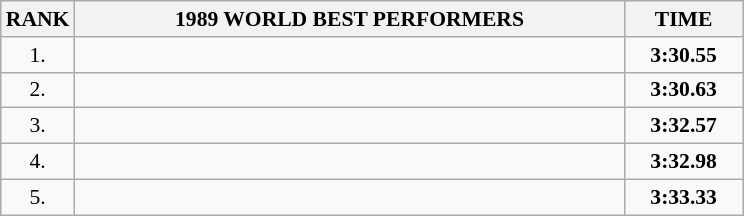<table class="wikitable" style="border-collapse: collapse; font-size: 90%;">
<tr>
<th>RANK</th>
<th align="center" style="width: 25em">1989 WORLD BEST PERFORMERS</th>
<th align="center" style="width: 5em">TIME</th>
</tr>
<tr>
<td align="center">1.</td>
<td></td>
<td align="center"><strong>3:30.55</strong></td>
</tr>
<tr>
<td align="center">2.</td>
<td></td>
<td align="center"><strong>3:30.63</strong></td>
</tr>
<tr>
<td align="center">3.</td>
<td></td>
<td align="center"><strong>3:32.57</strong></td>
</tr>
<tr>
<td align="center">4.</td>
<td></td>
<td align="center"><strong>3:32.98</strong></td>
</tr>
<tr>
<td align="center">5.</td>
<td></td>
<td align="center"><strong>3:33.33</strong></td>
</tr>
</table>
